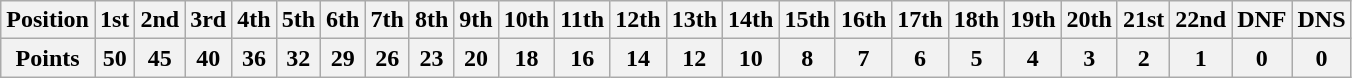<table class="wikitable">
<tr>
<th>Position</th>
<th>1st</th>
<th>2nd</th>
<th>3rd</th>
<th>4th</th>
<th>5th</th>
<th>6th</th>
<th>7th</th>
<th>8th</th>
<th>9th</th>
<th>10th</th>
<th>11th</th>
<th>12th</th>
<th>13th</th>
<th>14th</th>
<th>15th</th>
<th>16th</th>
<th>17th</th>
<th>18th</th>
<th>19th</th>
<th>20th</th>
<th>21st</th>
<th>22nd</th>
<th>DNF</th>
<th>DNS</th>
</tr>
<tr>
<th>Points</th>
<th>50</th>
<th>45</th>
<th>40</th>
<th>36</th>
<th>32</th>
<th>29</th>
<th>26</th>
<th>23</th>
<th>20</th>
<th>18</th>
<th>16</th>
<th>14</th>
<th>12</th>
<th>10</th>
<th>8</th>
<th>7</th>
<th>6</th>
<th>5</th>
<th>4</th>
<th>3</th>
<th>2</th>
<th>1</th>
<th>0</th>
<th>0</th>
</tr>
</table>
